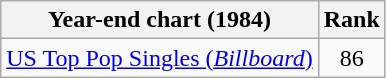<table class="wikitable">
<tr>
<th>Year-end chart (1984)</th>
<th>Rank</th>
</tr>
<tr>
<td><a href='#'>US Top Pop Singles (<em>Billboard</em>)</a></td>
<td align="center">86</td>
</tr>
</table>
